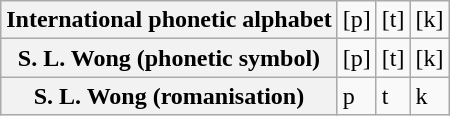<table class="wikitable">
<tr>
<th>International phonetic alphabet</th>
<td>[p]</td>
<td>[t]</td>
<td>[k]</td>
</tr>
<tr>
<th>S. L. Wong (phonetic symbol)</th>
<td>[p]</td>
<td>[t]</td>
<td>[k]</td>
</tr>
<tr>
<th>S. L. Wong (romanisation)</th>
<td>p</td>
<td>t</td>
<td>k</td>
</tr>
</table>
